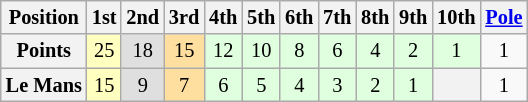<table class="wikitable" style="font-size:85%; text-align:center;">
<tr>
<th>Position</th>
<th>1st</th>
<th>2nd</th>
<th>3rd</th>
<th>4th</th>
<th>5th</th>
<th>6th</th>
<th>7th</th>
<th>8th</th>
<th>9th</th>
<th>10th</th>
<th><a href='#'>Pole</a></th>
</tr>
<tr>
<th>Points</th>
<td style="background:#FFFFBF;">25</td>
<td style="background:#DFDFDF;">18</td>
<td style="background:#FFDF9F;">15</td>
<td style="background:#DFFFDF;">12</td>
<td style="background:#DFFFDF;">10</td>
<td style="background:#DFFFDF;">8</td>
<td style="background:#DFFFDF;">6</td>
<td style="background:#DFFFDF;">4</td>
<td style="background:#DFFFDF;">2</td>
<td style="background:#DFFFDF;">1</td>
<td>1</td>
</tr>
<tr>
<th>Le Mans</th>
<td style="background:#FFFFBF;">15</td>
<td style="background:#DFDFDF;">9</td>
<td style="background:#FFDF9F;">7</td>
<td style="background:#DFFFDF;">6</td>
<td style="background:#DFFFDF;">5</td>
<td style="background:#DFFFDF;">4</td>
<td style="background:#DFFFDF;">3</td>
<td style="background:#DFFFDF;">2</td>
<td style="background:#DFFFDF;">1</td>
<th></th>
<td>1</td>
</tr>
</table>
